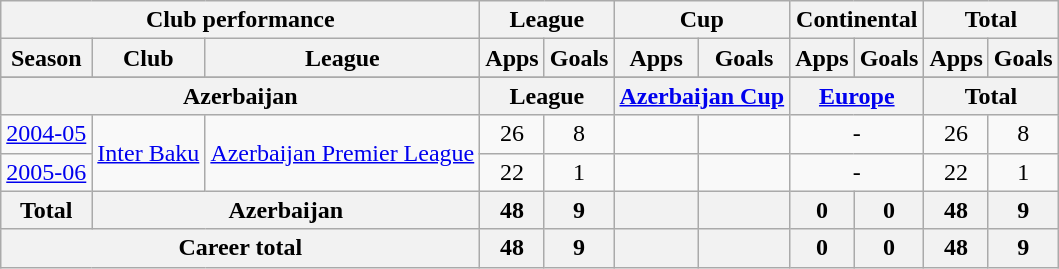<table class="wikitable" style="text-align:center">
<tr>
<th colspan=3>Club performance</th>
<th colspan=2>League</th>
<th colspan=2>Cup</th>
<th colspan=2>Continental</th>
<th colspan=2>Total</th>
</tr>
<tr>
<th>Season</th>
<th>Club</th>
<th>League</th>
<th>Apps</th>
<th>Goals</th>
<th>Apps</th>
<th>Goals</th>
<th>Apps</th>
<th>Goals</th>
<th>Apps</th>
<th>Goals</th>
</tr>
<tr>
</tr>
<tr>
<th colspan=3>Azerbaijan</th>
<th colspan=2>League</th>
<th colspan=2><a href='#'>Azerbaijan Cup</a></th>
<th colspan=2><a href='#'>Europe</a></th>
<th colspan=2>Total</th>
</tr>
<tr>
<td><a href='#'>2004-05</a></td>
<td rowspan="2"><a href='#'>Inter Baku</a></td>
<td rowspan="2"><a href='#'>Azerbaijan Premier League</a></td>
<td>26</td>
<td>8</td>
<td></td>
<td></td>
<td colspan="2">-</td>
<td>26</td>
<td>8</td>
</tr>
<tr>
<td><a href='#'>2005-06</a></td>
<td>22</td>
<td>1</td>
<td></td>
<td></td>
<td colspan="2">-</td>
<td>22</td>
<td>1</td>
</tr>
<tr>
<th rowspan=1>Total</th>
<th colspan=2>Azerbaijan</th>
<th>48</th>
<th>9</th>
<th></th>
<th></th>
<th>0</th>
<th>0</th>
<th>48</th>
<th>9</th>
</tr>
<tr>
<th colspan=3>Career total</th>
<th>48</th>
<th>9</th>
<th></th>
<th></th>
<th>0</th>
<th>0</th>
<th>48</th>
<th>9</th>
</tr>
</table>
